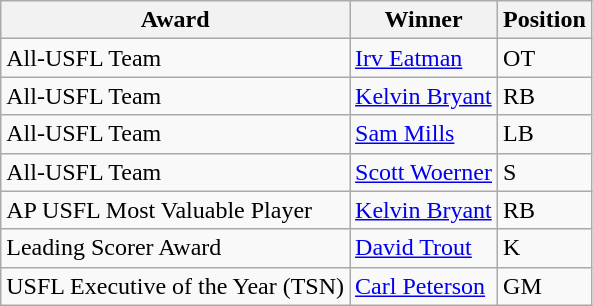<table class="wikitable">
<tr>
<th>Award</th>
<th>Winner</th>
<th>Position</th>
</tr>
<tr>
<td>All-USFL Team</td>
<td><a href='#'>Irv Eatman</a></td>
<td>OT</td>
</tr>
<tr>
<td>All-USFL Team</td>
<td><a href='#'>Kelvin Bryant</a></td>
<td>RB</td>
</tr>
<tr>
<td>All-USFL Team</td>
<td><a href='#'>Sam Mills</a></td>
<td>LB</td>
</tr>
<tr>
<td>All-USFL Team</td>
<td><a href='#'>Scott Woerner</a></td>
<td>S</td>
</tr>
<tr>
<td>AP USFL Most Valuable Player</td>
<td><a href='#'>Kelvin Bryant</a></td>
<td>RB</td>
</tr>
<tr>
<td>Leading Scorer Award</td>
<td><a href='#'>David Trout</a></td>
<td>K</td>
</tr>
<tr>
<td>USFL Executive of the Year (TSN)</td>
<td><a href='#'>Carl Peterson</a></td>
<td>GM</td>
</tr>
</table>
